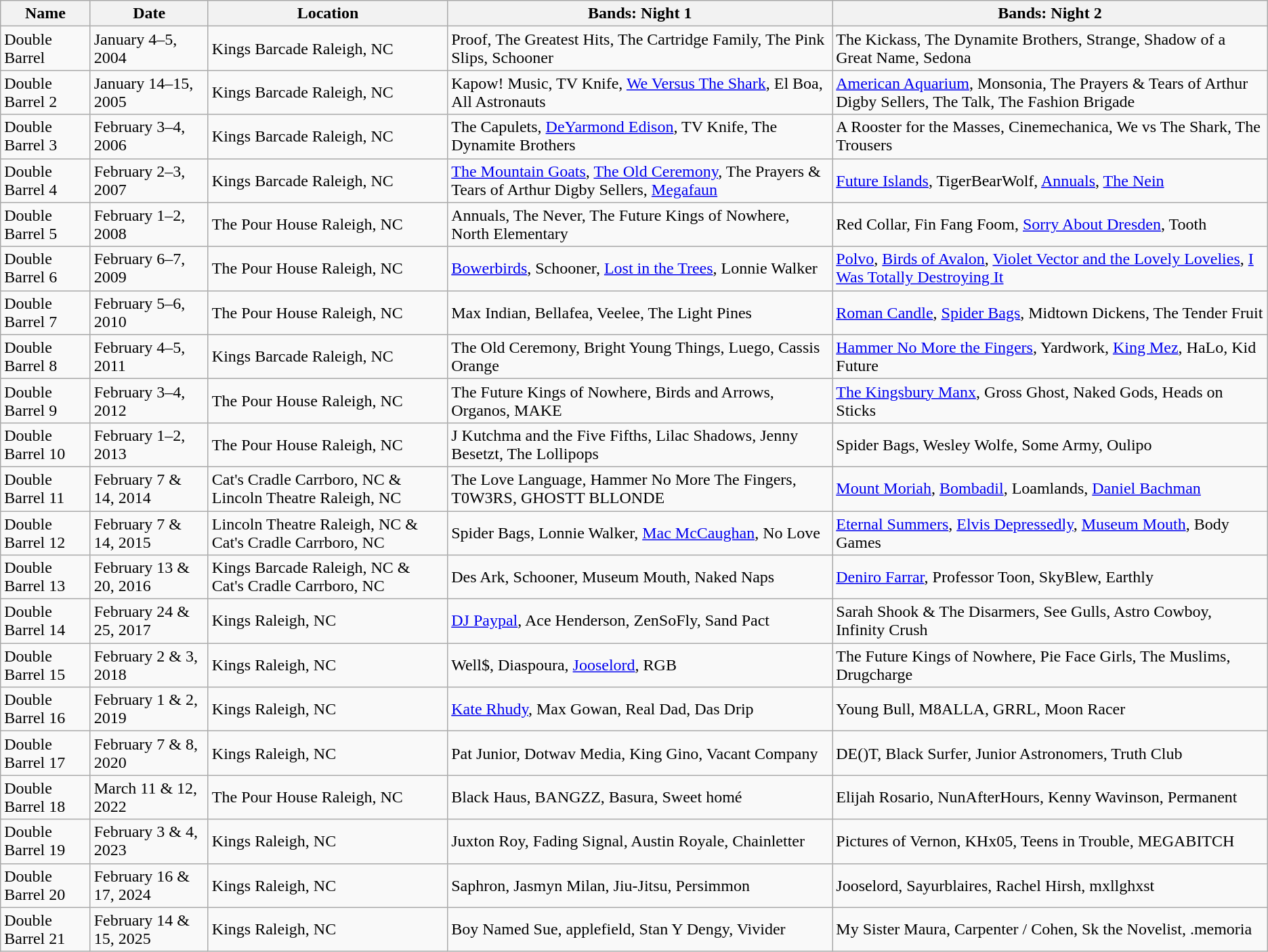<table class="wikitable">
<tr>
<th>Name</th>
<th>Date</th>
<th>Location</th>
<th>Bands: Night 1</th>
<th>Bands: Night 2</th>
</tr>
<tr>
<td>Double Barrel</td>
<td>January 4–5, 2004</td>
<td>Kings Barcade Raleigh, NC</td>
<td>Proof, The Greatest Hits, The Cartridge Family, The Pink Slips, Schooner</td>
<td>The Kickass, The Dynamite Brothers, Strange, Shadow of a Great Name, Sedona</td>
</tr>
<tr>
<td>Double Barrel 2</td>
<td>January 14–15, 2005</td>
<td>Kings Barcade Raleigh, NC</td>
<td>Kapow! Music, TV Knife, <a href='#'>We Versus The Shark</a>, El Boa, All Astronauts</td>
<td><a href='#'>American Aquarium</a>, Monsonia, The Prayers & Tears of Arthur Digby Sellers, The Talk, The Fashion Brigade</td>
</tr>
<tr>
<td>Double Barrel 3</td>
<td>February 3–4, 2006</td>
<td>Kings Barcade Raleigh, NC</td>
<td>The Capulets, <a href='#'>DeYarmond Edison</a>, TV Knife, The Dynamite Brothers</td>
<td>A Rooster for the Masses, Cinemechanica, We vs The Shark, The Trousers</td>
</tr>
<tr>
<td>Double Barrel 4</td>
<td>February 2–3, 2007</td>
<td>Kings Barcade Raleigh, NC</td>
<td><a href='#'>The Mountain Goats</a>, <a href='#'>The Old Ceremony</a>, The Prayers & Tears of Arthur Digby Sellers, <a href='#'>Megafaun</a></td>
<td><a href='#'>Future Islands</a>, TigerBearWolf, <a href='#'>Annuals</a>, <a href='#'>The Nein</a></td>
</tr>
<tr>
<td>Double Barrel 5</td>
<td>February 1–2, 2008</td>
<td>The Pour House Raleigh, NC</td>
<td>Annuals, The Never, The Future Kings of Nowhere, North Elementary</td>
<td>Red Collar, Fin Fang Foom, <a href='#'>Sorry About Dresden</a>, Tooth</td>
</tr>
<tr>
<td>Double Barrel 6</td>
<td>February 6–7, 2009</td>
<td>The Pour House Raleigh, NC</td>
<td><a href='#'>Bowerbirds</a>, Schooner, <a href='#'>Lost in the Trees</a>, Lonnie Walker</td>
<td><a href='#'>Polvo</a>, <a href='#'>Birds of Avalon</a>, <a href='#'>Violet Vector and the Lovely Lovelies</a>, <a href='#'>I Was Totally Destroying It</a></td>
</tr>
<tr>
<td>Double Barrel 7</td>
<td>February 5–6, 2010</td>
<td>The Pour House Raleigh, NC</td>
<td>Max Indian, Bellafea, Veelee, The Light Pines</td>
<td><a href='#'>Roman Candle</a>, <a href='#'>Spider Bags</a>, Midtown Dickens, The Tender Fruit</td>
</tr>
<tr>
<td>Double Barrel 8</td>
<td>February 4–5, 2011</td>
<td>Kings Barcade Raleigh, NC</td>
<td>The Old Ceremony, Bright Young Things, Luego, Cassis Orange</td>
<td><a href='#'>Hammer No More the Fingers</a>, Yardwork, <a href='#'>King Mez</a>, HaLo, Kid Future</td>
</tr>
<tr>
<td>Double Barrel 9</td>
<td>February 3–4, 2012</td>
<td>The Pour House Raleigh, NC</td>
<td>The Future Kings of Nowhere, Birds and Arrows, Organos, MAKE</td>
<td><a href='#'>The Kingsbury Manx</a>, Gross Ghost, Naked Gods, Heads on Sticks</td>
</tr>
<tr>
<td>Double Barrel 10 </td>
<td>February 1–2, 2013</td>
<td>The Pour House Raleigh, NC</td>
<td>J Kutchma and the Five Fifths, Lilac Shadows, Jenny Besetzt, The Lollipops</td>
<td>Spider Bags, Wesley Wolfe, Some Army, Oulipo</td>
</tr>
<tr>
<td>Double Barrel 11 </td>
<td>February 7 & 14, 2014</td>
<td>Cat's Cradle Carrboro, NC & Lincoln Theatre Raleigh, NC</td>
<td>The Love Language, Hammer No More The Fingers, T0W3RS, GHOSTT BLLONDE</td>
<td><a href='#'> Mount Moriah</a>, <a href='#'> Bombadil</a>, Loamlands, <a href='#'>Daniel Bachman</a></td>
</tr>
<tr>
<td>Double Barrel 12 </td>
<td>February 7 & 14, 2015</td>
<td>Lincoln Theatre Raleigh, NC & Cat's Cradle Carrboro, NC</td>
<td>Spider Bags, Lonnie Walker, <a href='#'>Mac McCaughan</a>, No Love</td>
<td><a href='#'>Eternal Summers</a>, <a href='#'>Elvis Depressedly</a>, <a href='#'>Museum Mouth</a>, Body Games</td>
</tr>
<tr>
<td>Double Barrel 13 </td>
<td>February 13 & 20, 2016</td>
<td>Kings Barcade Raleigh, NC & Cat's Cradle Carrboro, NC</td>
<td>Des Ark, Schooner, Museum Mouth, Naked Naps</td>
<td><a href='#'>Deniro Farrar</a>, Professor Toon, SkyBlew, Earthly</td>
</tr>
<tr>
<td>Double Barrel 14 </td>
<td>February 24 & 25, 2017</td>
<td>Kings Raleigh, NC</td>
<td><a href='#'>DJ Paypal</a>, Ace Henderson, ZenSoFly, Sand Pact</td>
<td>Sarah Shook & The Disarmers, See Gulls, Astro Cowboy, Infinity Crush</td>
</tr>
<tr>
<td>Double Barrel 15 </td>
<td>February 2 & 3, 2018</td>
<td>Kings Raleigh, NC</td>
<td>Well$, Diaspoura, <a href='#'>Jooselord</a>, RGB</td>
<td>The Future Kings of Nowhere, Pie Face Girls, The Muslims, Drugcharge</td>
</tr>
<tr>
<td>Double Barrel 16 </td>
<td>February 1 & 2, 2019</td>
<td>Kings Raleigh, NC</td>
<td><a href='#'>Kate Rhudy</a>, Max Gowan, Real Dad, Das Drip</td>
<td>Young Bull, M8ALLA, GRRL, Moon Racer</td>
</tr>
<tr>
<td>Double Barrel 17 </td>
<td>February 7 & 8, 2020</td>
<td>Kings Raleigh, NC</td>
<td>Pat Junior, Dotwav Media, King Gino, Vacant Company</td>
<td>DE()T, Black Surfer, Junior Astronomers, Truth Club</td>
</tr>
<tr>
<td>Double Barrel 18 </td>
<td>March 11 & 12, 2022</td>
<td>The Pour House Raleigh, NC</td>
<td>Black Haus, BANGZZ, Basura, Sweet homé</td>
<td>Elijah Rosario, NunAfterHours, Kenny Wavinson, Permanent</td>
</tr>
<tr>
<td>Double Barrel 19 </td>
<td>February 3 & 4, 2023</td>
<td>Kings Raleigh, NC</td>
<td>Juxton Roy, Fading Signal, Austin Royale, Chainletter</td>
<td>Pictures of Vernon, KHx05, Teens in Trouble, MEGABITCH</td>
</tr>
<tr>
<td>Double Barrel 20 </td>
<td>February 16 & 17, 2024</td>
<td>Kings Raleigh, NC</td>
<td>Saphron, Jasmyn Milan, Jiu-Jitsu, Persimmon</td>
<td>Jooselord, Sayurblaires, Rachel Hirsh, mxllghxst</td>
</tr>
<tr>
<td>Double Barrel 21 </td>
<td>February 14 & 15, 2025</td>
<td>Kings Raleigh, NC</td>
<td>Boy Named Sue, applefield, Stan Y Dengy, Vivider</td>
<td>My Sister Maura, Carpenter / Cohen, Sk the Novelist, .memoria</td>
</tr>
</table>
